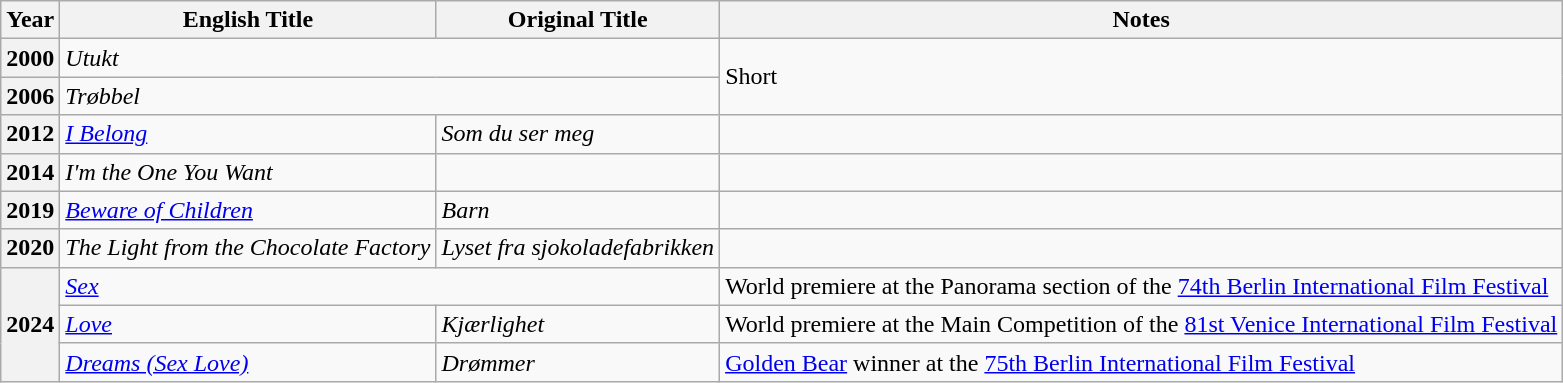<table class="wikitable">
<tr>
<th>Year</th>
<th>English Title</th>
<th>Original Title</th>
<th>Notes</th>
</tr>
<tr>
<th>2000</th>
<td colspan="2"><em>Utukt</em></td>
<td rowspan="2">Short</td>
</tr>
<tr>
<th>2006</th>
<td colspan="2"><em>Trøbbel</em></td>
</tr>
<tr>
<th>2012</th>
<td><em><a href='#'>I Belong</a></em></td>
<td><em>Som du ser meg</em></td>
<td></td>
</tr>
<tr>
<th>2014</th>
<td><em>I'm the One You Want</em></td>
<td><em></em></td>
<td></td>
</tr>
<tr>
<th>2019</th>
<td><em><a href='#'>Beware of Children</a></em></td>
<td><em>Barn</em></td>
<td></td>
</tr>
<tr>
<th>2020</th>
<td><em>The Light from the Chocolate Factory</em></td>
<td><em>Lyset fra sjokoladefabrikken</em></td>
<td></td>
</tr>
<tr>
<th rowspan="3">2024</th>
<td colspan="2"><em><a href='#'>Sex</a></em></td>
<td>World premiere at the Panorama section of the <a href='#'>74th Berlin International Film Festival</a></td>
</tr>
<tr>
<td><em><a href='#'>Love</a></em></td>
<td><em>Kjærlighet</em></td>
<td>World premiere at the Main Competition of the <a href='#'>81st Venice International Film Festival</a></td>
</tr>
<tr>
<td><em><a href='#'>Dreams (Sex Love)</a></em></td>
<td><em>Drømmer</em></td>
<td><a href='#'>Golden Bear</a> winner at the <a href='#'>75th Berlin International Film Festival</a></td>
</tr>
</table>
